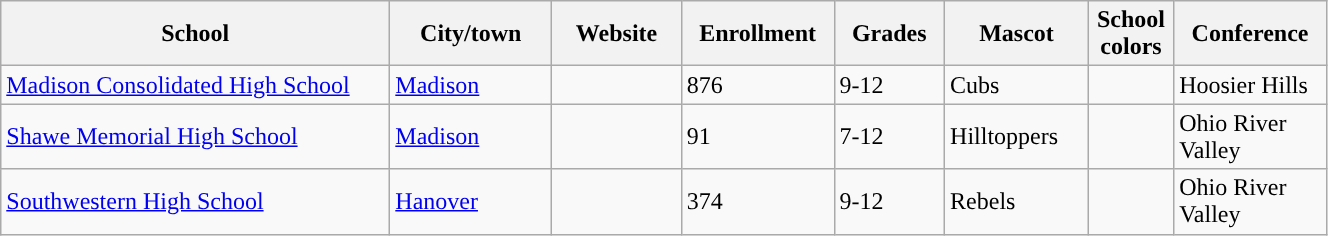<table class="wikitable sortable" width="70%">
<tr>
<th width="20%">School</th>
<th width="08%">City/town</th>
<th width="06%">Website</th>
<th width="04%">Enrollment</th>
<th width="04%">Grades</th>
<th width="04%">Mascot</th>
<th width=01%>School colors</th>
<th width="04%">Conference</th>
</tr>
<tr>
<td><a href='#'>Madison Consolidated High School</a></td>
<td><a href='#'>Madison</a></td>
<td></td>
<td>876</td>
<td>9-12</td>
<td>Cubs</td>
<td> </td>
<td>Hoosier Hills</td>
</tr>
<tr>
<td><a href='#'>Shawe Memorial High School</a></td>
<td><a href='#'>Madison</a></td>
<td></td>
<td>91</td>
<td>7-12</td>
<td>Hilltoppers</td>
<td> </td>
<td>Ohio River Valley</td>
</tr>
<tr>
<td><a href='#'>Southwestern High School</a></td>
<td><a href='#'>Hanover</a></td>
<td></td>
<td>374</td>
<td>9-12</td>
<td>Rebels</td>
<td>  </td>
<td>Ohio River Valley</td>
</tr>
</table>
